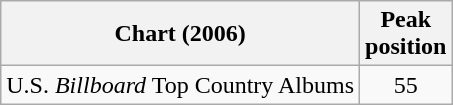<table class="wikitable">
<tr>
<th>Chart (2006)</th>
<th>Peak<br>position</th>
</tr>
<tr>
<td>U.S. <em>Billboard</em> Top Country Albums</td>
<td align="center">55</td>
</tr>
</table>
